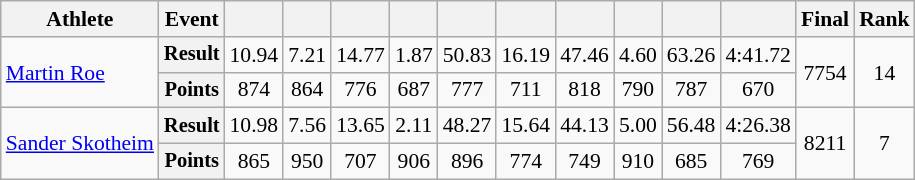<table class=wikitable style=font-size:90%>
<tr>
<th>Athlete</th>
<th>Event</th>
<th></th>
<th></th>
<th></th>
<th></th>
<th></th>
<th></th>
<th></th>
<th></th>
<th></th>
<th></th>
<th>Final</th>
<th>Rank</th>
</tr>
<tr align=center>
<td rowspan=2 style=text-align:left><a href='#'>Martin Roe</a></td>
<th style=font-size:95%>Result</th>
<td>10.94 </td>
<td>7.21 </td>
<td>14.77 </td>
<td>1.87 </td>
<td>50.83 </td>
<td>16.19 </td>
<td>47.46 </td>
<td>4.60 </td>
<td>63.26 </td>
<td>4:41.72  </td>
<td rowspan=2>7754 </td>
<td rowspan=2>14</td>
</tr>
<tr align=center>
<th style=font-size:95%>Points</th>
<td>874</td>
<td>864</td>
<td>776</td>
<td>687</td>
<td>777</td>
<td>711</td>
<td>818</td>
<td>790</td>
<td>787</td>
<td>670</td>
</tr>
<tr align=center>
<td rowspan=2 style=text-align:left><a href='#'>Sander Skotheim</a></td>
<th style=font-size:95%>Result</th>
<td>10.98</td>
<td>7.56</td>
<td>13.65</td>
<td>2.11</td>
<td>48.27 </td>
<td>15.64</td>
<td>44.13</td>
<td>5.00 </td>
<td>56.48</td>
<td>4:26.38  </td>
<td rowspan=2>8211</td>
<td rowspan=2>7</td>
</tr>
<tr align=center>
<th style=font-size:95%>Points</th>
<td>865</td>
<td>950</td>
<td>707</td>
<td>906</td>
<td>896</td>
<td>774</td>
<td>749</td>
<td>910</td>
<td>685</td>
<td>769</td>
</tr>
</table>
